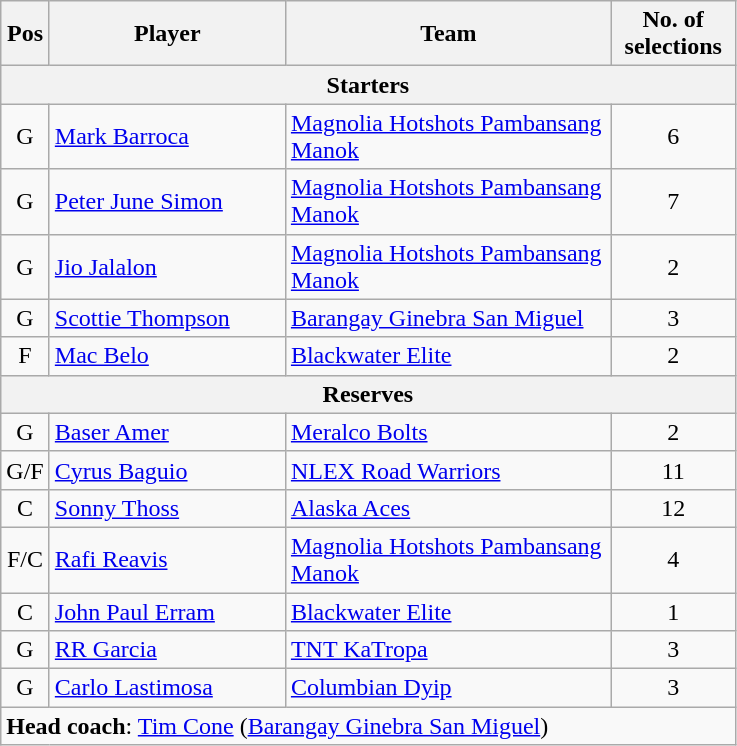<table class="wikitable" style="text-align:center">
<tr>
<th scope="col" width="25px">Pos</th>
<th scope="col" width="150px">Player</th>
<th scope="col" width="210px">Team</th>
<th scope="col" width="75px">No. of selections</th>
</tr>
<tr>
<th scope="col" colspan="5">Starters</th>
</tr>
<tr>
<td>G</td>
<td style="text-align:left"><a href='#'>Mark Barroca</a></td>
<td style="text-align:left"><a href='#'>Magnolia Hotshots Pambansang Manok</a></td>
<td>6</td>
</tr>
<tr>
<td>G</td>
<td style="text-align:left"><a href='#'>Peter June Simon</a></td>
<td style="text-align:left"><a href='#'>Magnolia Hotshots Pambansang Manok</a></td>
<td>7</td>
</tr>
<tr>
<td>G</td>
<td style="text-align:left"><a href='#'>Jio Jalalon</a></td>
<td style="text-align:left"><a href='#'>Magnolia Hotshots Pambansang Manok</a></td>
<td>2</td>
</tr>
<tr>
<td>G</td>
<td style="text-align:left"><a href='#'>Scottie Thompson</a></td>
<td style="text-align:left"><a href='#'>Barangay Ginebra San Miguel</a></td>
<td>3</td>
</tr>
<tr>
<td>F</td>
<td style="text-align:left"><a href='#'>Mac Belo</a></td>
<td style="text-align:left"><a href='#'>Blackwater Elite</a></td>
<td>2</td>
</tr>
<tr>
<th scope="col" colspan="5">Reserves</th>
</tr>
<tr>
<td>G</td>
<td style="text-align:left"><a href='#'>Baser Amer</a></td>
<td style="text-align:left"><a href='#'>Meralco Bolts</a></td>
<td>2</td>
</tr>
<tr>
<td>G/F</td>
<td style="text-align:left"><a href='#'>Cyrus Baguio</a></td>
<td style="text-align:left"><a href='#'>NLEX Road Warriors</a></td>
<td>11</td>
</tr>
<tr>
<td>C</td>
<td style="text-align:left"><a href='#'>Sonny Thoss</a></td>
<td style="text-align:left"><a href='#'>Alaska Aces</a></td>
<td>12</td>
</tr>
<tr>
<td>F/C</td>
<td style="text-align:left"><a href='#'>Rafi Reavis</a></td>
<td style="text-align:left"><a href='#'>Magnolia Hotshots Pambansang Manok</a></td>
<td>4</td>
</tr>
<tr>
<td>C</td>
<td style="text-align:left"><a href='#'>John Paul Erram</a></td>
<td style="text-align:left"><a href='#'>Blackwater Elite</a></td>
<td>1</td>
</tr>
<tr>
<td>G</td>
<td style="text-align:left"><a href='#'>RR Garcia</a></td>
<td style="text-align:left"><a href='#'>TNT KaTropa</a></td>
<td>3</td>
</tr>
<tr>
<td>G</td>
<td style="text-align:left"><a href='#'>Carlo Lastimosa</a></td>
<td style="text-align:left"><a href='#'>Columbian Dyip</a></td>
<td>3</td>
</tr>
<tr>
<td style="text-align:left" colspan="5"><strong>Head coach</strong>: <a href='#'>Tim Cone</a> (<a href='#'>Barangay Ginebra San Miguel</a>)</td>
</tr>
</table>
